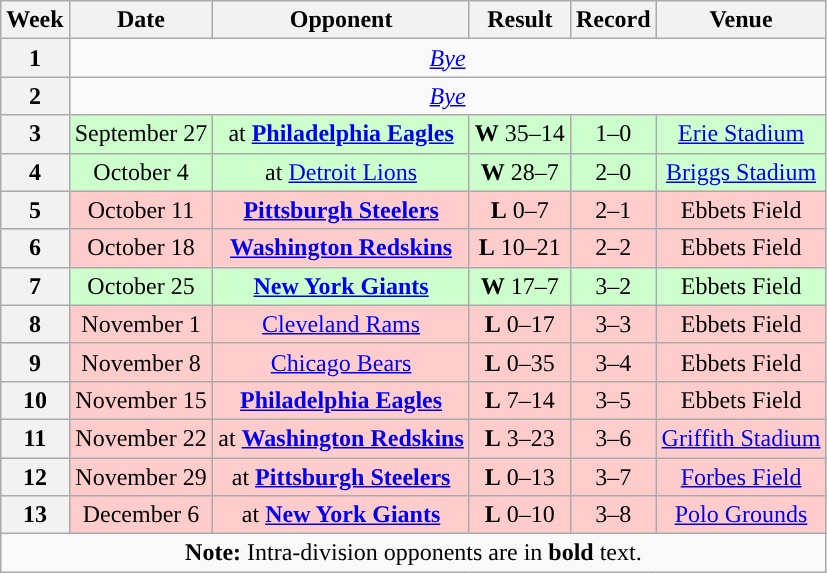<table class="wikitable" style="text-align:center">
<tr>
<th>Week</th>
<th>Date</th>
<th>Opponent</th>
<th>Result</th>
<th>Record</th>
<th>Venue</th>
</tr>
<tr>
<th>1</th>
<td colspan="6"><em><a href='#'>Bye</a></em></td>
</tr>
<tr>
<th>2</th>
<td colspan="6"><em><a href='#'>Bye</a></em></td>
</tr>
<tr style="background:#cfc">
<th>3</th>
<td>September 27</td>
<td>at <strong><a href='#'>Philadelphia Eagles</a></strong></td>
<td><strong>W</strong> 35–14</td>
<td>1–0</td>
<td><a href='#'>Erie Stadium</a></td>
</tr>
<tr style="background:#cfc">
<th>4</th>
<td>October 4</td>
<td>at <a href='#'>Detroit Lions</a></td>
<td><strong>W</strong> 28–7</td>
<td>2–0</td>
<td><a href='#'>Briggs Stadium</a></td>
</tr>
<tr style="background:#fcc">
<th>5</th>
<td>October 11</td>
<td><strong><a href='#'>Pittsburgh Steelers</a></strong></td>
<td><strong>L</strong> 0–7</td>
<td>2–1</td>
<td>Ebbets Field</td>
</tr>
<tr style="background:#fcc">
<th>6</th>
<td>October 18</td>
<td><strong><a href='#'>Washington Redskins</a></strong></td>
<td><strong>L</strong> 10–21</td>
<td>2–2</td>
<td>Ebbets Field</td>
</tr>
<tr style="background:#cfc">
<th>7</th>
<td>October 25</td>
<td><strong><a href='#'>New York Giants</a></strong></td>
<td><strong>W</strong> 17–7</td>
<td>3–2</td>
<td>Ebbets Field</td>
</tr>
<tr style="background:#fcc">
<th>8</th>
<td>November 1</td>
<td><a href='#'>Cleveland Rams</a></td>
<td><strong>L</strong> 0–17</td>
<td>3–3</td>
<td>Ebbets Field</td>
</tr>
<tr style="background:#fcc">
<th>9</th>
<td>November 8</td>
<td><a href='#'>Chicago Bears</a></td>
<td><strong>L</strong> 0–35</td>
<td>3–4</td>
<td>Ebbets Field</td>
</tr>
<tr style="background:#fcc">
<th>10</th>
<td>November 15</td>
<td><strong><a href='#'>Philadelphia Eagles</a></strong></td>
<td><strong>L</strong> 7–14</td>
<td>3–5</td>
<td>Ebbets Field</td>
</tr>
<tr style="background:#fcc">
<th>11</th>
<td>November 22</td>
<td>at <strong><a href='#'>Washington Redskins</a></strong></td>
<td><strong>L</strong> 3–23</td>
<td>3–6</td>
<td><a href='#'>Griffith Stadium</a></td>
</tr>
<tr style="background:#fcc">
<th>12</th>
<td>November 29</td>
<td>at <strong><a href='#'>Pittsburgh Steelers</a></strong></td>
<td><strong>L</strong> 0–13</td>
<td>3–7</td>
<td><a href='#'>Forbes Field</a></td>
</tr>
<tr style="background:#fcc">
<th>13</th>
<td>December 6</td>
<td>at <strong><a href='#'>New York Giants</a></strong></td>
<td><strong>L</strong> 0–10</td>
<td>3–8</td>
<td><a href='#'>Polo Grounds</a></td>
</tr>
<tr>
<td colspan="8"><strong>Note:</strong> Intra-division opponents are in <strong>bold</strong> text.</td>
</tr>
</table>
